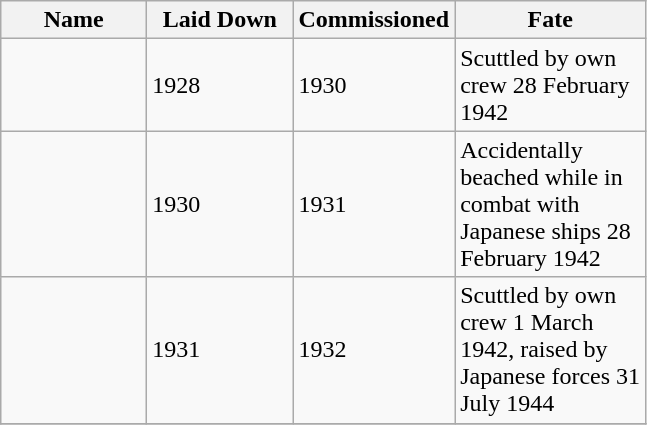<table class="wikitable">
<tr>
<th width="90">Name</th>
<th width="90">Laid Down</th>
<th width="90">Commissioned</th>
<th width="120">Fate</th>
</tr>
<tr>
<td></td>
<td>1928</td>
<td>1930</td>
<td>Scuttled by own crew 28 February 1942</td>
</tr>
<tr>
<td></td>
<td>1930</td>
<td>1931</td>
<td>Accidentally beached while in combat with Japanese ships 28 February 1942</td>
</tr>
<tr>
<td></td>
<td>1931</td>
<td>1932</td>
<td>Scuttled by own crew 1 March 1942, raised by Japanese forces 31 July 1944</td>
</tr>
<tr>
</tr>
</table>
